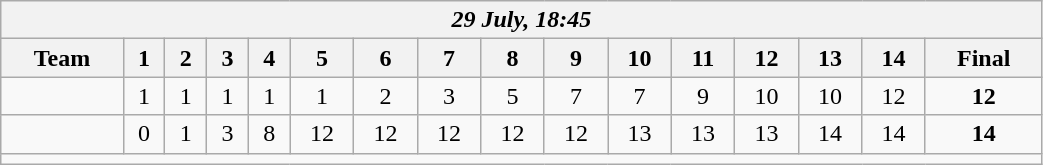<table class=wikitable style="text-align:center; width: 55%">
<tr>
<th colspan=17><em>29 July, 18:45</em></th>
</tr>
<tr>
<th>Team</th>
<th>1</th>
<th>2</th>
<th>3</th>
<th>4</th>
<th>5</th>
<th>6</th>
<th>7</th>
<th>8</th>
<th>9</th>
<th>10</th>
<th>11</th>
<th>12</th>
<th>13</th>
<th>14</th>
<th>Final</th>
</tr>
<tr>
<td align=left></td>
<td>1</td>
<td>1</td>
<td>1</td>
<td>1</td>
<td>1</td>
<td>2</td>
<td>3</td>
<td>5</td>
<td>7</td>
<td>7</td>
<td>9</td>
<td>10</td>
<td>10</td>
<td>12</td>
<td><strong>12</strong></td>
</tr>
<tr>
<td align=left><strong></strong></td>
<td>0</td>
<td>1</td>
<td>3</td>
<td>8</td>
<td>12</td>
<td>12</td>
<td>12</td>
<td>12</td>
<td>12</td>
<td>13</td>
<td>13</td>
<td>13</td>
<td>14</td>
<td>14</td>
<td><strong>14</strong></td>
</tr>
<tr>
<td colspan=17></td>
</tr>
</table>
